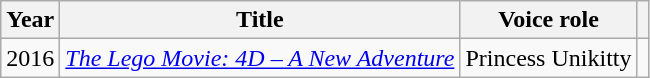<table class="wikitable">
<tr>
<th>Year</th>
<th>Title</th>
<th>Voice role</th>
<th></th>
</tr>
<tr>
<td>2016</td>
<td><em><a href='#'>The Lego Movie: 4D – A New Adventure</a></em></td>
<td>Princess Unikitty</td>
<td style="text-align: center;"></td>
</tr>
</table>
